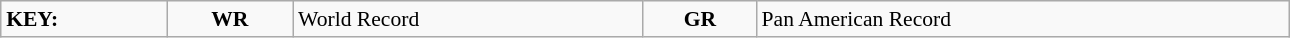<table class="wikitable" style="margin:0.5em auto; font-size:90%;position:relative;" width=68%>
<tr>
<td><strong>KEY:</strong></td>
<td align=center><strong>WR</strong></td>
<td>World Record</td>
<td align=center><strong>GR</strong></td>
<td>Pan American Record</td>
</tr>
</table>
